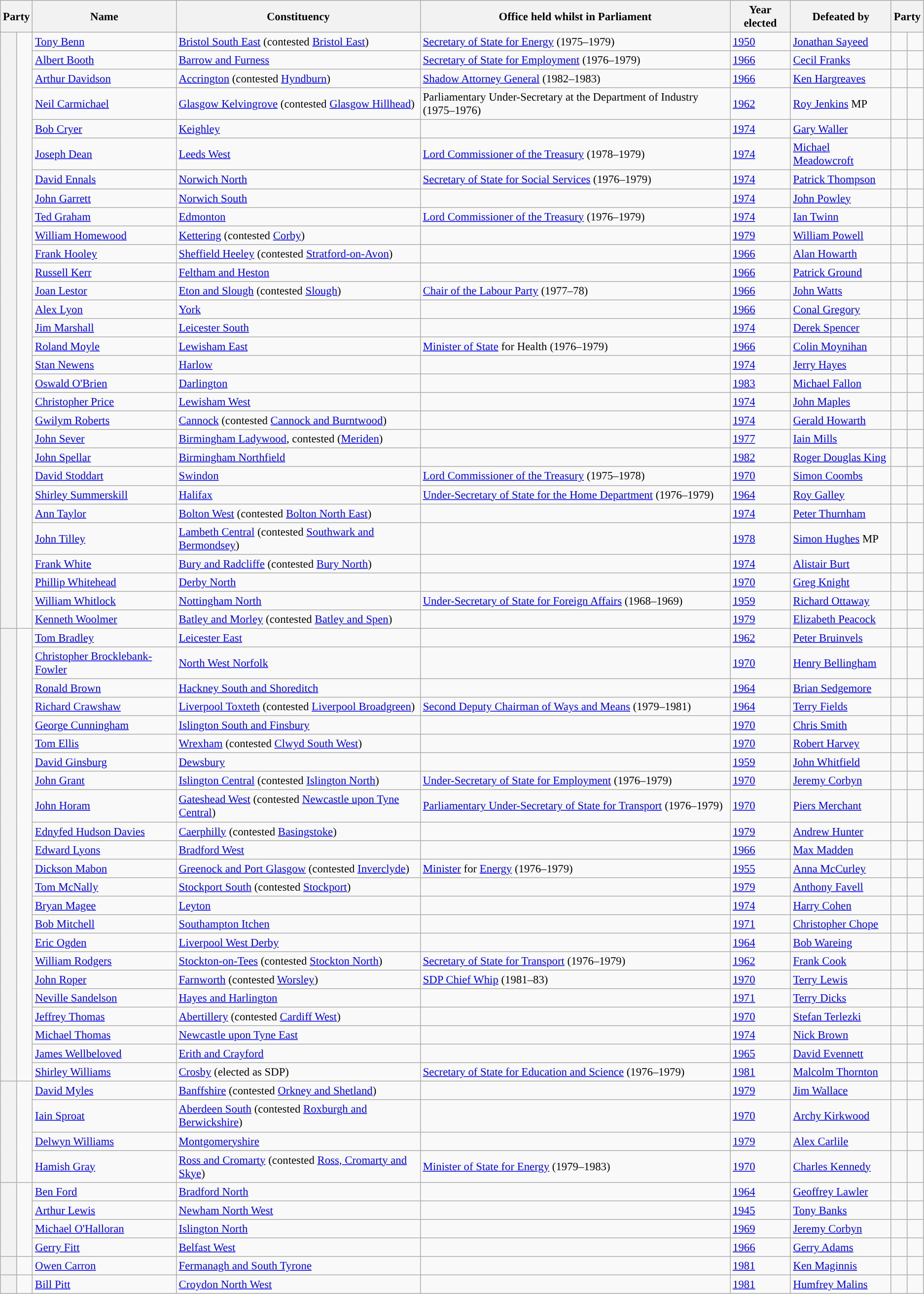<table class="wikitable sortable" style="font-size: 95%;">
<tr>
<th colspan="2">Party</th>
<th>Name</th>
<th>Constituency</th>
<th>Office held whilst in Parliament</th>
<th>Year elected</th>
<th>Defeated by</th>
<th colspan="2">Party</th>
</tr>
<tr>
<th rowspan=30 style="background-color: "></th>
<td rowspan=30></td>
<td><a href='#'>Tony Benn</a></td>
<td><a href='#'>Bristol South East</a> (contested <a href='#'>Bristol East</a>)</td>
<td><a href='#'>Secretary of State for Energy</a> (1975–1979)</td>
<td><a href='#'>1950</a></td>
<td><a href='#'>Jonathan Sayeed</a></td>
<td style="background-color: "></td>
<td></td>
</tr>
<tr>
<td><a href='#'>Albert Booth</a></td>
<td><a href='#'>Barrow and Furness</a></td>
<td><a href='#'>Secretary of State for Employment</a> (1976–1979)</td>
<td><a href='#'>1966</a></td>
<td><a href='#'>Cecil Franks</a></td>
<td style="background-color: "></td>
<td></td>
</tr>
<tr>
<td><a href='#'>Arthur Davidson</a></td>
<td><a href='#'>Accrington</a> (contested <a href='#'>Hyndburn</a>)</td>
<td><a href='#'>Shadow Attorney General</a> (1982–1983)</td>
<td><a href='#'>1966</a></td>
<td><a href='#'>Ken Hargreaves</a></td>
<td style="background-color: "></td>
<td></td>
</tr>
<tr>
<td><a href='#'>Neil Carmichael</a></td>
<td><a href='#'>Glasgow Kelvingrove</a> (contested <a href='#'>Glasgow Hillhead</a>)</td>
<td>Parliamentary Under-Secretary at the Department of Industry (1975–1976)</td>
<td><a href='#'>1962</a></td>
<td><a href='#'>Roy Jenkins</a> MP</td>
<td style="background-color: "></td>
<td></td>
</tr>
<tr>
<td><a href='#'>Bob Cryer</a></td>
<td><a href='#'>Keighley</a></td>
<td></td>
<td><a href='#'>1974</a></td>
<td><a href='#'>Gary Waller</a></td>
<td style="background-color: "></td>
<td></td>
</tr>
<tr>
<td><a href='#'>Joseph Dean</a></td>
<td><a href='#'>Leeds West</a></td>
<td><a href='#'>Lord Commissioner of the Treasury</a> (1978–1979)</td>
<td><a href='#'>1974</a></td>
<td><a href='#'>Michael Meadowcroft</a></td>
<td style="background-color: "></td>
<td></td>
</tr>
<tr>
<td><a href='#'>David Ennals</a></td>
<td><a href='#'>Norwich North</a></td>
<td><a href='#'>Secretary of State for Social Services</a> (1976–1979)</td>
<td><a href='#'>1974</a></td>
<td><a href='#'>Patrick Thompson</a></td>
<td style="background-color: "></td>
<td></td>
</tr>
<tr>
<td><a href='#'>John Garrett</a></td>
<td><a href='#'>Norwich South</a></td>
<td></td>
<td><a href='#'>1974</a></td>
<td><a href='#'>John Powley</a></td>
<td style="background-color: "></td>
<td></td>
</tr>
<tr>
<td><a href='#'>Ted Graham</a></td>
<td><a href='#'>Edmonton</a></td>
<td><a href='#'>Lord Commissioner of the Treasury</a> (1976–1979)</td>
<td><a href='#'>1974</a></td>
<td><a href='#'>Ian Twinn</a></td>
<td style="background-color: "></td>
<td></td>
</tr>
<tr>
<td><a href='#'>William Homewood</a></td>
<td><a href='#'>Kettering</a> (contested <a href='#'>Corby</a>)</td>
<td></td>
<td><a href='#'>1979</a></td>
<td><a href='#'>William Powell</a></td>
<td style="background-color: "></td>
<td></td>
</tr>
<tr>
<td><a href='#'>Frank Hooley</a></td>
<td><a href='#'>Sheffield Heeley</a> (contested <a href='#'>Stratford-on-Avon</a>)</td>
<td></td>
<td><a href='#'>1966</a></td>
<td><a href='#'>Alan Howarth</a></td>
<td style="background-color: "></td>
<td></td>
</tr>
<tr>
<td><a href='#'>Russell Kerr</a></td>
<td><a href='#'>Feltham and Heston</a></td>
<td></td>
<td><a href='#'>1966</a></td>
<td><a href='#'>Patrick Ground</a></td>
<td style="background-color: "></td>
<td></td>
</tr>
<tr>
<td><a href='#'>Joan Lestor</a></td>
<td><a href='#'>Eton and Slough</a> (contested <a href='#'>Slough</a>)</td>
<td><a href='#'>Chair of the Labour Party</a> (1977–78)</td>
<td><a href='#'>1966</a></td>
<td><a href='#'>John Watts</a></td>
<td style="background-color: "></td>
<td></td>
</tr>
<tr>
<td><a href='#'>Alex Lyon</a></td>
<td><a href='#'>York</a></td>
<td></td>
<td><a href='#'>1966</a></td>
<td><a href='#'>Conal Gregory</a></td>
<td style="background-color: "></td>
<td></td>
</tr>
<tr>
<td><a href='#'>Jim Marshall</a></td>
<td><a href='#'>Leicester South</a></td>
<td></td>
<td><a href='#'>1974</a></td>
<td><a href='#'>Derek Spencer</a></td>
<td style="background-color: "></td>
<td></td>
</tr>
<tr>
<td><a href='#'>Roland Moyle</a></td>
<td><a href='#'>Lewisham East</a></td>
<td><a href='#'>Minister of State</a> for Health (1976–1979)</td>
<td><a href='#'>1966</a></td>
<td><a href='#'>Colin Moynihan</a></td>
<td style="background-color: "></td>
<td></td>
</tr>
<tr>
<td><a href='#'>Stan Newens</a></td>
<td><a href='#'>Harlow</a></td>
<td></td>
<td><a href='#'>1974</a></td>
<td><a href='#'>Jerry Hayes</a></td>
<td style="background-color: "></td>
<td></td>
</tr>
<tr>
<td><a href='#'>Oswald O'Brien</a></td>
<td><a href='#'>Darlington</a></td>
<td></td>
<td><a href='#'>1983</a></td>
<td><a href='#'>Michael Fallon</a></td>
<td style="background-color: "></td>
<td></td>
</tr>
<tr>
<td><a href='#'>Christopher Price</a></td>
<td><a href='#'>Lewisham West</a></td>
<td></td>
<td><a href='#'>1974</a></td>
<td><a href='#'>John Maples</a></td>
<td style="background-color: "></td>
<td></td>
</tr>
<tr>
<td><a href='#'>Gwilym Roberts</a></td>
<td><a href='#'>Cannock</a> (contested <a href='#'>Cannock and Burntwood</a>)</td>
<td></td>
<td><a href='#'>1974</a></td>
<td><a href='#'>Gerald Howarth</a></td>
<td style="background-color: "></td>
<td></td>
</tr>
<tr>
<td><a href='#'>John Sever</a></td>
<td><a href='#'>Birmingham Ladywood</a>, contested (<a href='#'>Meriden</a>)</td>
<td></td>
<td><a href='#'>1977</a></td>
<td><a href='#'>Iain Mills</a></td>
<td style="background-color: "></td>
<td></td>
</tr>
<tr>
<td><a href='#'>John Spellar</a></td>
<td><a href='#'>Birmingham Northfield</a></td>
<td></td>
<td><a href='#'>1982</a></td>
<td><a href='#'>Roger Douglas King</a></td>
<td style="background-color: "></td>
<td></td>
</tr>
<tr>
<td><a href='#'>David Stoddart</a></td>
<td><a href='#'>Swindon</a></td>
<td><a href='#'>Lord Commissioner of the Treasury</a> (1975–1978)</td>
<td><a href='#'>1970</a></td>
<td><a href='#'>Simon Coombs</a></td>
<td style="background-color: "></td>
<td></td>
</tr>
<tr>
<td><a href='#'>Shirley Summerskill</a></td>
<td><a href='#'>Halifax</a></td>
<td><a href='#'>Under-Secretary of State for the Home Department</a> (1976–1979)</td>
<td><a href='#'>1964</a></td>
<td><a href='#'>Roy Galley</a></td>
<td style="background-color: "></td>
<td></td>
</tr>
<tr>
<td><a href='#'>Ann Taylor</a></td>
<td><a href='#'>Bolton West</a> (contested <a href='#'>Bolton North East</a>)</td>
<td></td>
<td><a href='#'>1974</a></td>
<td><a href='#'>Peter Thurnham</a></td>
<td style="background-color: "></td>
<td></td>
</tr>
<tr>
<td><a href='#'>John Tilley</a></td>
<td><a href='#'>Lambeth Central</a> (contested <a href='#'>Southwark and Bermondsey</a>)</td>
<td></td>
<td><a href='#'>1978</a></td>
<td><a href='#'>Simon Hughes</a> MP</td>
<td style="background-color: "></td>
<td></td>
</tr>
<tr>
<td><a href='#'>Frank White</a></td>
<td><a href='#'>Bury and Radcliffe</a> (contested <a href='#'>Bury North</a>)</td>
<td></td>
<td><a href='#'>1974</a></td>
<td><a href='#'>Alistair Burt</a></td>
<td style="background-color: "></td>
<td></td>
</tr>
<tr>
<td><a href='#'>Phillip Whitehead</a></td>
<td><a href='#'>Derby North</a></td>
<td></td>
<td><a href='#'>1970</a></td>
<td><a href='#'>Greg Knight</a></td>
<td style="background-color: "></td>
<td></td>
</tr>
<tr>
<td><a href='#'>William Whitlock</a></td>
<td><a href='#'>Nottingham North</a></td>
<td><a href='#'>Under-Secretary of State for Foreign Affairs</a> (1968–1969)</td>
<td><a href='#'>1959</a></td>
<td><a href='#'>Richard Ottaway</a></td>
<td style="background-color: "></td>
<td></td>
</tr>
<tr>
<td><a href='#'>Kenneth Woolmer</a></td>
<td><a href='#'>Batley and Morley</a> (contested <a href='#'>Batley and Spen</a>)</td>
<td></td>
<td><a href='#'>1979</a></td>
<td><a href='#'>Elizabeth Peacock</a></td>
<td style="background-color: "></td>
<td></td>
</tr>
<tr>
<th rowspan=23 style="background-color: "></th>
<td rowspan=23></td>
<td><a href='#'>Tom Bradley</a></td>
<td><a href='#'>Leicester East</a></td>
<td></td>
<td><a href='#'>1962</a></td>
<td><a href='#'>Peter Bruinvels</a></td>
<td style="background-color: "></td>
<td></td>
</tr>
<tr>
<td><a href='#'>Christopher Brocklebank-Fowler</a></td>
<td><a href='#'>North West Norfolk</a></td>
<td></td>
<td><a href='#'>1970</a></td>
<td><a href='#'>Henry Bellingham</a></td>
<td style="background-color: "></td>
<td></td>
</tr>
<tr>
<td><a href='#'>Ronald Brown</a></td>
<td><a href='#'>Hackney South and Shoreditch</a></td>
<td></td>
<td><a href='#'>1964</a></td>
<td><a href='#'>Brian Sedgemore</a></td>
<td style="background-color: "></td>
<td></td>
</tr>
<tr>
<td><a href='#'>Richard Crawshaw</a></td>
<td><a href='#'>Liverpool Toxteth</a> (contested <a href='#'>Liverpool Broadgreen</a>)</td>
<td><a href='#'>Second Deputy Chairman of Ways and Means</a> (1979–1981)</td>
<td><a href='#'>1964</a></td>
<td><a href='#'>Terry Fields</a></td>
<td style="background-color: "></td>
<td></td>
</tr>
<tr>
<td><a href='#'>George Cunningham</a></td>
<td><a href='#'>Islington South and Finsbury</a></td>
<td></td>
<td><a href='#'>1970</a></td>
<td><a href='#'>Chris Smith</a></td>
<td style="background-color: "></td>
<td></td>
</tr>
<tr>
<td><a href='#'>Tom Ellis</a></td>
<td><a href='#'>Wrexham</a> (contested <a href='#'>Clwyd South West</a>)</td>
<td></td>
<td><a href='#'>1970</a></td>
<td><a href='#'>Robert Harvey</a></td>
<td style="background-color: "></td>
<td></td>
</tr>
<tr>
<td><a href='#'>David Ginsburg</a></td>
<td><a href='#'>Dewsbury</a></td>
<td></td>
<td><a href='#'>1959</a></td>
<td><a href='#'>John Whitfield</a></td>
<td style="background-color: "></td>
<td></td>
</tr>
<tr>
<td><a href='#'>John Grant</a></td>
<td><a href='#'>Islington Central</a> (contested <a href='#'>Islington North</a>)</td>
<td><a href='#'>Under-Secretary of State for Employment</a> (1976–1979)</td>
<td><a href='#'>1970</a></td>
<td><a href='#'>Jeremy Corbyn</a></td>
<td style="background-color: "></td>
<td></td>
</tr>
<tr>
<td><a href='#'>John Horam</a></td>
<td><a href='#'>Gateshead West</a> (contested <a href='#'>Newcastle upon Tyne Central</a>)</td>
<td><a href='#'>Parliamentary Under-Secretary of State for Transport</a> (1976–1979)</td>
<td><a href='#'>1970</a></td>
<td><a href='#'>Piers Merchant</a></td>
<td style="background-color: "></td>
<td></td>
</tr>
<tr>
<td><a href='#'>Ednyfed Hudson Davies</a></td>
<td><a href='#'>Caerphilly</a> (contested <a href='#'>Basingstoke</a>)</td>
<td></td>
<td><a href='#'>1979</a></td>
<td><a href='#'>Andrew Hunter</a></td>
<td style="background-color: "></td>
<td></td>
</tr>
<tr>
<td><a href='#'>Edward Lyons</a></td>
<td><a href='#'>Bradford West</a></td>
<td></td>
<td><a href='#'>1966</a></td>
<td><a href='#'>Max Madden</a></td>
<td style="background-color: "></td>
<td></td>
</tr>
<tr>
<td><a href='#'>Dickson Mabon</a></td>
<td><a href='#'>Greenock and Port Glasgow</a> (contested <a href='#'>Inverclyde</a>)</td>
<td><a href='#'>Minister</a> for <a href='#'>Energy</a> (1976–1979)</td>
<td><a href='#'>1955</a></td>
<td><a href='#'>Anna McCurley</a></td>
<td style="background-color: "></td>
<td></td>
</tr>
<tr>
<td><a href='#'>Tom McNally</a></td>
<td><a href='#'>Stockport South</a> (contested <a href='#'>Stockport</a>)</td>
<td></td>
<td><a href='#'>1979</a></td>
<td><a href='#'>Anthony Favell</a></td>
<td style="background-color: "></td>
<td></td>
</tr>
<tr>
<td><a href='#'>Bryan Magee</a></td>
<td><a href='#'>Leyton</a></td>
<td></td>
<td><a href='#'>1974</a></td>
<td><a href='#'>Harry Cohen</a></td>
<td style="background-color: "></td>
<td></td>
</tr>
<tr>
<td><a href='#'>Bob Mitchell</a></td>
<td><a href='#'>Southampton Itchen</a></td>
<td></td>
<td><a href='#'>1971</a></td>
<td><a href='#'>Christopher Chope</a></td>
<td style="background-color: "></td>
<td></td>
</tr>
<tr>
<td><a href='#'>Eric Ogden</a></td>
<td><a href='#'>Liverpool West Derby</a></td>
<td></td>
<td><a href='#'>1964</a></td>
<td><a href='#'>Bob Wareing</a></td>
<td style="background-color: "></td>
<td></td>
</tr>
<tr>
<td><a href='#'>William Rodgers</a></td>
<td><a href='#'>Stockton-on-Tees</a> (contested <a href='#'>Stockton North</a>)</td>
<td><a href='#'>Secretary of State for Transport</a> (1976–1979)</td>
<td><a href='#'>1962</a></td>
<td><a href='#'>Frank Cook</a></td>
<td style="background-color: "></td>
<td></td>
</tr>
<tr>
<td><a href='#'>John Roper</a></td>
<td><a href='#'>Farnworth</a> (contested <a href='#'>Worsley</a>)</td>
<td><a href='#'>SDP Chief Whip</a> (1981–83)</td>
<td><a href='#'>1970</a></td>
<td><a href='#'>Terry Lewis</a></td>
<td style="background-color: "></td>
<td></td>
</tr>
<tr>
<td><a href='#'>Neville Sandelson</a></td>
<td><a href='#'>Hayes and Harlington</a></td>
<td></td>
<td><a href='#'>1971</a></td>
<td><a href='#'>Terry Dicks</a></td>
<td style="background-color: "></td>
<td></td>
</tr>
<tr>
<td><a href='#'>Jeffrey Thomas</a></td>
<td><a href='#'>Abertillery</a> (contested <a href='#'>Cardiff West</a>)</td>
<td></td>
<td><a href='#'>1970</a></td>
<td><a href='#'>Stefan Terlezki</a></td>
<td style="background-color: "></td>
<td></td>
</tr>
<tr>
<td><a href='#'>Michael Thomas</a></td>
<td><a href='#'>Newcastle upon Tyne East</a></td>
<td></td>
<td><a href='#'>1974</a></td>
<td><a href='#'>Nick Brown</a></td>
<td style="background-color: "></td>
<td></td>
</tr>
<tr>
<td><a href='#'>James Wellbeloved</a></td>
<td><a href='#'>Erith and Crayford</a></td>
<td></td>
<td><a href='#'>1965</a></td>
<td><a href='#'>David Evennett</a></td>
<td style="background-color: "></td>
<td></td>
</tr>
<tr>
<td><a href='#'>Shirley Williams</a></td>
<td><a href='#'>Crosby</a> (elected as SDP)</td>
<td><a href='#'>Secretary of State for Education and Science</a> (1976–1979)</td>
<td><a href='#'>1981</a></td>
<td><a href='#'>Malcolm Thornton</a></td>
<td style="background-color: "></td>
<td></td>
</tr>
<tr>
<th rowspan=4 style="background-color: "></th>
<td rowspan=4></td>
<td><a href='#'>David Myles</a></td>
<td><a href='#'>Banffshire</a> (contested <a href='#'>Orkney and Shetland</a>)</td>
<td></td>
<td><a href='#'>1979</a></td>
<td><a href='#'>Jim Wallace</a></td>
<td style="background-color: "></td>
<td></td>
</tr>
<tr>
<td><a href='#'>Iain Sproat</a></td>
<td><a href='#'>Aberdeen South</a> (contested <a href='#'>Roxburgh and Berwickshire</a>)</td>
<td></td>
<td><a href='#'>1970</a></td>
<td><a href='#'>Archy Kirkwood</a></td>
<td style="background-color: "></td>
<td></td>
</tr>
<tr>
<td><a href='#'>Delwyn Williams</a></td>
<td><a href='#'>Montgomeryshire</a></td>
<td></td>
<td><a href='#'>1979</a></td>
<td><a href='#'>Alex Carlile</a></td>
<td style="background-color: "></td>
<td></td>
</tr>
<tr>
<td><a href='#'>Hamish Gray</a></td>
<td><a href='#'>Ross and Cromarty</a> (contested <a href='#'>Ross, Cromarty and Skye</a>)</td>
<td><a href='#'>Minister of State for Energy</a> (1979–1983)</td>
<td><a href='#'>1970</a></td>
<td><a href='#'>Charles Kennedy</a></td>
<td style="background-color: "></td>
<td></td>
</tr>
<tr>
<th rowspan=4 style="background-color: "></th>
<td rowspan=4></td>
<td><a href='#'>Ben Ford</a></td>
<td><a href='#'>Bradford North</a></td>
<td></td>
<td><a href='#'>1964</a></td>
<td><a href='#'>Geoffrey Lawler</a></td>
<td style="background-color: "></td>
<td></td>
</tr>
<tr>
<td><a href='#'>Arthur Lewis</a></td>
<td><a href='#'>Newham North West</a></td>
<td></td>
<td><a href='#'>1945</a></td>
<td><a href='#'>Tony Banks</a></td>
<td style="background-color: "></td>
<td></td>
</tr>
<tr>
<td><a href='#'>Michael O'Halloran</a></td>
<td><a href='#'>Islington North</a></td>
<td></td>
<td><a href='#'>1969</a></td>
<td><a href='#'>Jeremy Corbyn</a></td>
<td style="background-color: "></td>
<td></td>
</tr>
<tr>
<td><a href='#'>Gerry Fitt</a></td>
<td><a href='#'>Belfast West</a></td>
<td></td>
<td><a href='#'>1966</a></td>
<td><a href='#'>Gerry Adams</a></td>
<td style="background-color: "></td>
<td></td>
</tr>
<tr>
<th rowspan=1 style="background-color: "></th>
<td rowspan=1></td>
<td><a href='#'>Owen Carron</a></td>
<td><a href='#'>Fermanagh and South Tyrone</a></td>
<td></td>
<td><a href='#'>1981</a></td>
<td><a href='#'>Ken Maginnis</a></td>
<td style="background-color: "></td>
<td></td>
</tr>
<tr>
<th rowspan=1 style="background-color: "></th>
<td rowspan=1></td>
<td><a href='#'>Bill Pitt</a></td>
<td><a href='#'>Croydon North West</a></td>
<td></td>
<td><a href='#'>1981</a></td>
<td><a href='#'>Humfrey Malins</a></td>
<td style="background-color: "></td>
<td></td>
</tr>
</table>
